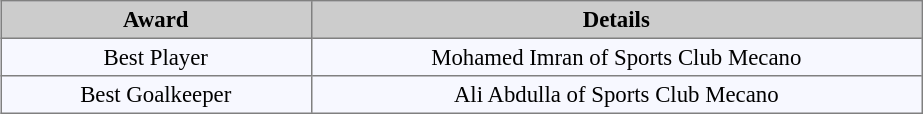<table bgcolor="#f7f8ff" align="center" cellpadding="3" cellspacing="0" border="1" style="font-size: 95%; border: gray solid 1px; border-collapse: collapse;">
<tr bgcolor="#CCCCCC" align="center">
<td width="200"><strong>Award</strong></td>
<td width="400"><strong>Details</strong></td>
</tr>
<tr align=center>
<td>Best Player</td>
<td>Mohamed Imran of Sports Club Mecano</td>
</tr>
<tr align=center>
<td>Best Goalkeeper</td>
<td>Ali Abdulla of Sports Club Mecano</td>
</tr>
</table>
